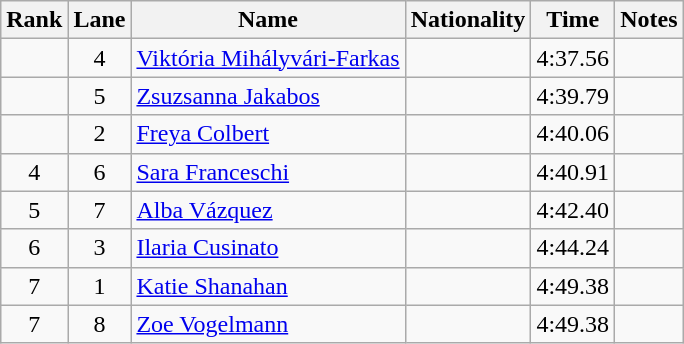<table class="wikitable sortable" style="text-align:center">
<tr>
<th>Rank</th>
<th>Lane</th>
<th>Name</th>
<th>Nationality</th>
<th>Time</th>
<th>Notes</th>
</tr>
<tr>
<td></td>
<td>4</td>
<td align=left><a href='#'>Viktória Mihályvári-Farkas</a></td>
<td align=left></td>
<td>4:37.56</td>
<td></td>
</tr>
<tr>
<td></td>
<td>5</td>
<td align=left><a href='#'>Zsuzsanna Jakabos</a></td>
<td align=left></td>
<td>4:39.79</td>
<td></td>
</tr>
<tr>
<td></td>
<td>2</td>
<td align=left><a href='#'>Freya Colbert</a></td>
<td align=left></td>
<td>4:40.06</td>
<td></td>
</tr>
<tr>
<td>4</td>
<td>6</td>
<td align=left><a href='#'>Sara Franceschi</a></td>
<td align=left></td>
<td>4:40.91</td>
<td></td>
</tr>
<tr>
<td>5</td>
<td>7</td>
<td align=left><a href='#'>Alba Vázquez</a></td>
<td align=left></td>
<td>4:42.40</td>
<td></td>
</tr>
<tr>
<td>6</td>
<td>3</td>
<td align=left><a href='#'>Ilaria Cusinato</a></td>
<td align=left></td>
<td>4:44.24</td>
<td></td>
</tr>
<tr>
<td>7</td>
<td>1</td>
<td align=left><a href='#'>Katie Shanahan</a></td>
<td align=left></td>
<td>4:49.38</td>
<td></td>
</tr>
<tr>
<td>7</td>
<td>8</td>
<td align=left><a href='#'>Zoe Vogelmann</a></td>
<td align=left></td>
<td>4:49.38</td>
<td></td>
</tr>
</table>
